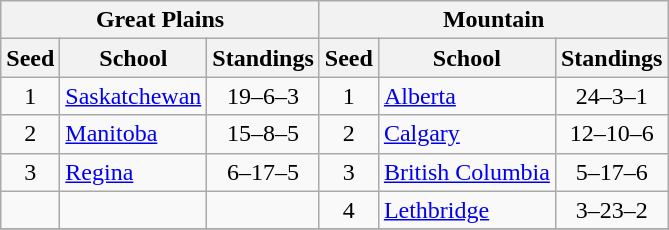<table class="wikitable">
<tr>
<th colspan=3>Great Plains</th>
<th colspan=3>Mountain</th>
</tr>
<tr>
<th>Seed</th>
<th width:120px">School</th>
<th>Standings</th>
<th>Seed</th>
<th width:120px">School</th>
<th>Standings</th>
</tr>
<tr>
<td align=center>1</td>
<td><a href='#'>Saskatchewan</a></td>
<td align=center>19–6–3</td>
<td align=center>1</td>
<td><a href='#'>Alberta</a></td>
<td align=center>24–3–1</td>
</tr>
<tr>
<td align=center>2</td>
<td><a href='#'>Manitoba</a></td>
<td align=center>15–8–5</td>
<td align=center>2</td>
<td><a href='#'>Calgary</a></td>
<td align=center>12–10–6</td>
</tr>
<tr>
<td align=center>3</td>
<td><a href='#'>Regina</a></td>
<td align=center>6–17–5</td>
<td align=center>3</td>
<td><a href='#'>British Columbia</a></td>
<td align=center>5–17–6</td>
</tr>
<tr>
<td></td>
<td></td>
<td></td>
<td align=center>4</td>
<td><a href='#'>Lethbridge</a></td>
<td align=center>3–23–2</td>
</tr>
<tr>
</tr>
</table>
